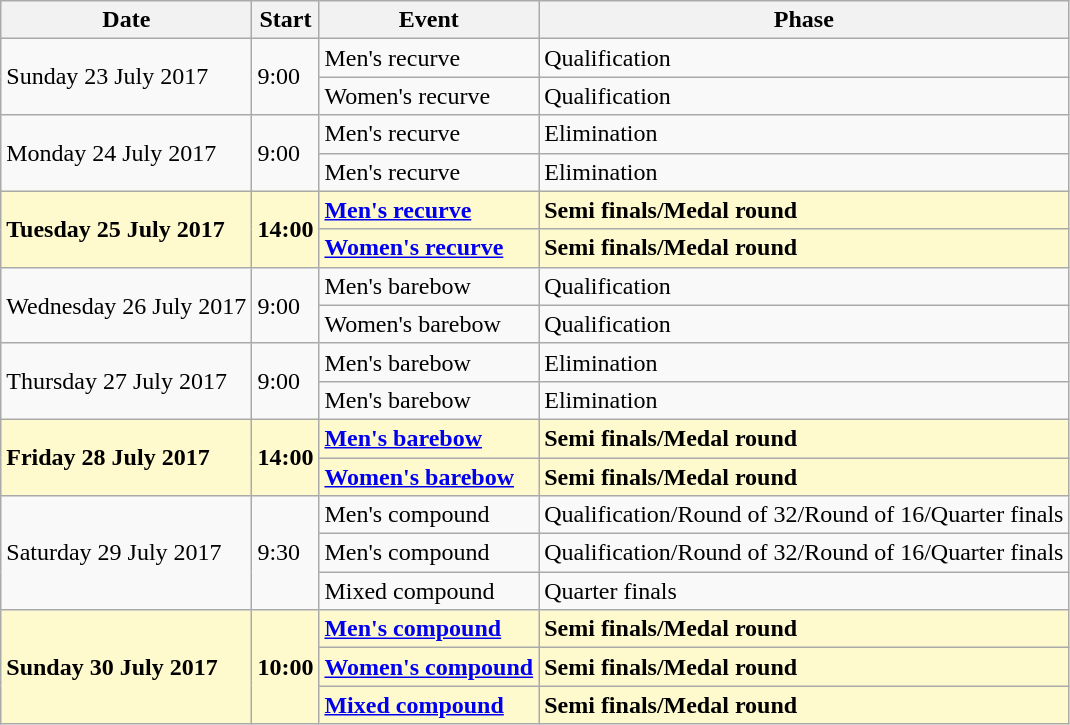<table class=wikitable>
<tr>
<th>Date</th>
<th>Start</th>
<th>Event</th>
<th>Phase</th>
</tr>
<tr>
<td rowspan=2>Sunday 23 July 2017</td>
<td rowspan=2>9:00</td>
<td>Men's recurve</td>
<td>Qualification</td>
</tr>
<tr>
<td>Women's recurve</td>
<td>Qualification</td>
</tr>
<tr>
<td rowspan=2>Monday 24 July 2017</td>
<td rowspan=2>9:00</td>
<td>Men's recurve</td>
<td>Elimination</td>
</tr>
<tr>
<td>Men's recurve</td>
<td>Elimination</td>
</tr>
<tr>
<td style=background:lemonchiffon rowspan=2><strong>Tuesday 25 July 2017</strong></td>
<td style=background:lemonchiffon rowspan=2><strong>14:00</strong></td>
<td style=background:lemonchiffon><strong><a href='#'>Men's recurve</a></strong></td>
<td style=background:lemonchiffon><strong>Semi finals/Medal round</strong></td>
</tr>
<tr>
<td style=background:lemonchiffon><strong><a href='#'>Women's recurve</a></strong></td>
<td style=background:lemonchiffon><strong>Semi finals/Medal round</strong></td>
</tr>
<tr>
<td rowspan=2>Wednesday 26 July 2017</td>
<td rowspan=2>9:00</td>
<td>Men's barebow</td>
<td>Qualification</td>
</tr>
<tr>
<td>Women's barebow</td>
<td>Qualification</td>
</tr>
<tr>
<td rowspan=2>Thursday 27 July 2017</td>
<td rowspan=2>9:00</td>
<td>Men's barebow</td>
<td>Elimination</td>
</tr>
<tr>
<td>Men's barebow</td>
<td>Elimination</td>
</tr>
<tr>
<td style=background:lemonchiffon rowspan=2><strong>Friday 28 July 2017</strong></td>
<td style=background:lemonchiffon rowspan=2><strong>14:00</strong></td>
<td style=background:lemonchiffon><strong><a href='#'>Men's barebow</a></strong></td>
<td style=background:lemonchiffon><strong>Semi finals/Medal round</strong></td>
</tr>
<tr>
<td style=background:lemonchiffon><strong><a href='#'>Women's barebow</a></strong></td>
<td style=background:lemonchiffon><strong>Semi finals/Medal round</strong></td>
</tr>
<tr>
<td rowspan=3>Saturday 29 July 2017</td>
<td rowspan=3>9:30</td>
<td>Men's compound</td>
<td>Qualification/Round of 32/Round of 16/Quarter finals</td>
</tr>
<tr>
<td>Men's compound</td>
<td>Qualification/Round of 32/Round of 16/Quarter finals</td>
</tr>
<tr>
<td>Mixed compound</td>
<td>Quarter finals</td>
</tr>
<tr>
<td style=background:lemonchiffon rowspan=3><strong>Sunday 30 July 2017</strong></td>
<td style=background:lemonchiffon rowspan=3><strong>10:00</strong></td>
<td style=background:lemonchiffon><strong><a href='#'>Men's compound</a></strong></td>
<td style=background:lemonchiffon><strong>Semi finals/Medal round</strong></td>
</tr>
<tr>
<td style=background:lemonchiffon><strong><a href='#'>Women's compound</a></strong></td>
<td style=background:lemonchiffon><strong>Semi finals/Medal round</strong></td>
</tr>
<tr>
<td style=background:lemonchiffon><strong><a href='#'>Mixed compound</a></strong></td>
<td style=background:lemonchiffon><strong>Semi finals/Medal round</strong></td>
</tr>
</table>
